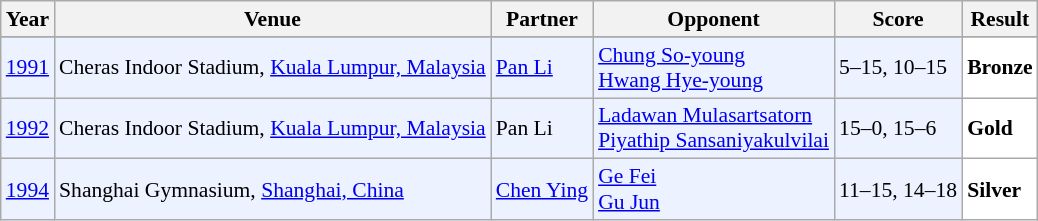<table class="sortable wikitable" style="font-size: 90%;">
<tr>
<th>Year</th>
<th>Venue</th>
<th>Partner</th>
<th>Opponent</th>
<th>Score</th>
<th>Result</th>
</tr>
<tr>
</tr>
<tr style="background:#ECF2FF">
<td align="center"><a href='#'>1991</a></td>
<td align="left">Cheras Indoor Stadium, <a href='#'>Kuala Lumpur, Malaysia</a></td>
<td align="left"> <a href='#'>Pan Li</a></td>
<td align="left"> <a href='#'>Chung So-young</a> <br>  <a href='#'>Hwang Hye-young</a></td>
<td align="left">5–15, 10–15</td>
<td style="text-align:left; background:white"> <strong>Bronze</strong></td>
</tr>
<tr style="background:#ECF2FF">
<td align="center"><a href='#'>1992</a></td>
<td align="left">Cheras Indoor Stadium, <a href='#'>Kuala Lumpur, Malaysia</a></td>
<td align="left"> Pan Li</td>
<td align="left"> <a href='#'>Ladawan Mulasartsatorn</a> <br>  <a href='#'>Piyathip Sansaniyakulvilai</a></td>
<td align="left">15–0, 15–6</td>
<td style="text-align:left; background:white"> <strong>Gold</strong></td>
</tr>
<tr style="background:#ECF2FF">
<td align="center"><a href='#'>1994</a></td>
<td align="left">Shanghai Gymnasium, <a href='#'>Shanghai, China</a></td>
<td align="left"> <a href='#'>Chen Ying</a></td>
<td align="left"> <a href='#'>Ge Fei</a> <br>  <a href='#'>Gu Jun</a></td>
<td align="left">11–15, 14–18</td>
<td style="text-align:left; background:white"> <strong>Silver</strong></td>
</tr>
</table>
